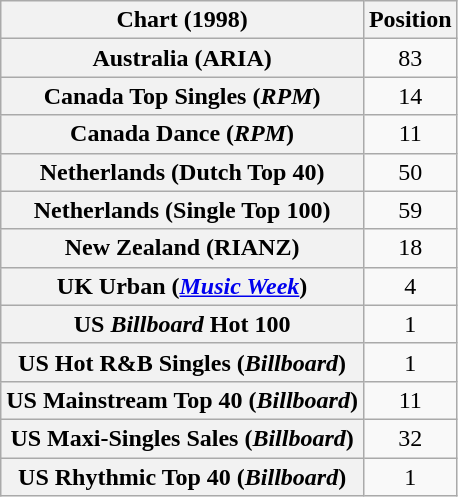<table class="wikitable plainrowheaders sortable" style="text-align:center">
<tr>
<th scope="col">Chart (1998)</th>
<th scope="col">Position</th>
</tr>
<tr>
<th scope="row">Australia (ARIA)</th>
<td>83</td>
</tr>
<tr>
<th scope="row">Canada Top Singles (<em>RPM</em>)</th>
<td>14</td>
</tr>
<tr>
<th scope="row">Canada Dance (<em>RPM</em>)</th>
<td>11</td>
</tr>
<tr>
<th scope="row">Netherlands (Dutch Top 40)</th>
<td>50</td>
</tr>
<tr>
<th scope="row">Netherlands (Single Top 100)</th>
<td>59</td>
</tr>
<tr>
<th scope="row">New Zealand (RIANZ)</th>
<td>18</td>
</tr>
<tr>
<th scope="row">UK Urban (<em><a href='#'>Music Week</a></em>)</th>
<td>4</td>
</tr>
<tr>
<th scope="row">US <em>Billboard</em> Hot 100</th>
<td>1</td>
</tr>
<tr>
<th scope="row">US Hot R&B Singles (<em>Billboard</em>)</th>
<td>1</td>
</tr>
<tr>
<th scope="row">US Mainstream Top 40 (<em>Billboard</em>)</th>
<td>11</td>
</tr>
<tr>
<th scope="row">US Maxi-Singles Sales (<em>Billboard</em>)</th>
<td>32</td>
</tr>
<tr>
<th scope="row">US Rhythmic Top 40 (<em>Billboard</em>)</th>
<td>1</td>
</tr>
</table>
